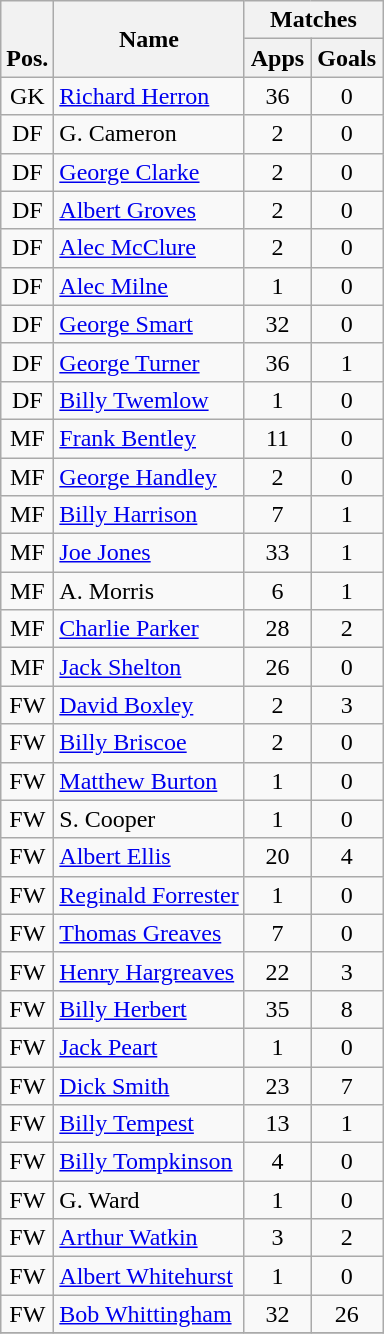<table class="wikitable" style="text-align:center">
<tr>
<th rowspan="2" valign="bottom">Pos.</th>
<th rowspan="2">Name</th>
<th colspan="2" width="85">Matches</th>
</tr>
<tr>
<th>Apps</th>
<th>Goals</th>
</tr>
<tr>
<td>GK</td>
<td align="left"> <a href='#'>Richard Herron</a></td>
<td>36</td>
<td>0</td>
</tr>
<tr>
<td>DF</td>
<td align="left"> G. Cameron</td>
<td>2</td>
<td>0</td>
</tr>
<tr>
<td>DF</td>
<td align="left"> <a href='#'>George Clarke</a></td>
<td>2</td>
<td>0</td>
</tr>
<tr>
<td>DF</td>
<td align="left"> <a href='#'>Albert Groves</a></td>
<td>2</td>
<td>0</td>
</tr>
<tr>
<td>DF</td>
<td align="left"> <a href='#'>Alec McClure</a></td>
<td>2</td>
<td>0</td>
</tr>
<tr>
<td>DF</td>
<td align="left"> <a href='#'>Alec Milne</a></td>
<td>1</td>
<td>0</td>
</tr>
<tr>
<td>DF</td>
<td align="left"> <a href='#'>George Smart</a></td>
<td>32</td>
<td>0</td>
</tr>
<tr>
<td>DF</td>
<td align="left"> <a href='#'>George Turner</a></td>
<td>36</td>
<td>1</td>
</tr>
<tr>
<td>DF</td>
<td align="left"> <a href='#'>Billy Twemlow</a></td>
<td>1</td>
<td>0</td>
</tr>
<tr>
<td>MF</td>
<td align="left"> <a href='#'>Frank Bentley</a></td>
<td>11</td>
<td>0</td>
</tr>
<tr>
<td>MF</td>
<td align="left"> <a href='#'>George Handley</a></td>
<td>2</td>
<td>0</td>
</tr>
<tr>
<td>MF</td>
<td align="left"> <a href='#'>Billy Harrison</a></td>
<td>7</td>
<td>1</td>
</tr>
<tr>
<td>MF</td>
<td align="left"> <a href='#'>Joe Jones</a></td>
<td>33</td>
<td>1</td>
</tr>
<tr>
<td>MF</td>
<td align="left"> A. Morris</td>
<td>6</td>
<td>1</td>
</tr>
<tr>
<td>MF</td>
<td align="left"> <a href='#'>Charlie Parker</a></td>
<td>28</td>
<td>2</td>
</tr>
<tr>
<td>MF</td>
<td align="left"> <a href='#'>Jack Shelton</a></td>
<td>26</td>
<td>0</td>
</tr>
<tr>
<td>FW</td>
<td align="left"> <a href='#'>David Boxley</a></td>
<td>2</td>
<td>3</td>
</tr>
<tr>
<td>FW</td>
<td align="left"> <a href='#'>Billy Briscoe</a></td>
<td>2</td>
<td>0</td>
</tr>
<tr>
<td>FW</td>
<td align="left"> <a href='#'>Matthew Burton</a></td>
<td>1</td>
<td>0</td>
</tr>
<tr>
<td>FW</td>
<td align="left"> S. Cooper</td>
<td>1</td>
<td>0</td>
</tr>
<tr>
<td>FW</td>
<td align="left"> <a href='#'>Albert Ellis</a></td>
<td>20</td>
<td>4</td>
</tr>
<tr>
<td>FW</td>
<td align="left"> <a href='#'>Reginald Forrester</a></td>
<td>1</td>
<td>0</td>
</tr>
<tr>
<td>FW</td>
<td align="left"> <a href='#'>Thomas Greaves</a></td>
<td>7</td>
<td>0</td>
</tr>
<tr>
<td>FW</td>
<td align="left"> <a href='#'>Henry Hargreaves</a></td>
<td>22</td>
<td>3</td>
</tr>
<tr>
<td>FW</td>
<td align="left"> <a href='#'>Billy Herbert</a></td>
<td>35</td>
<td>8</td>
</tr>
<tr>
<td>FW</td>
<td align="left"> <a href='#'>Jack Peart</a></td>
<td>1</td>
<td>0</td>
</tr>
<tr>
<td>FW</td>
<td align="left"> <a href='#'>Dick Smith</a></td>
<td>23</td>
<td>7</td>
</tr>
<tr>
<td>FW</td>
<td align="left"> <a href='#'>Billy Tempest</a></td>
<td>13</td>
<td>1</td>
</tr>
<tr>
<td>FW</td>
<td align="left"> <a href='#'>Billy Tompkinson</a></td>
<td>4</td>
<td>0</td>
</tr>
<tr>
<td>FW</td>
<td align="left"> G. Ward</td>
<td>1</td>
<td>0</td>
</tr>
<tr>
<td>FW</td>
<td align="left"> <a href='#'>Arthur Watkin</a></td>
<td>3</td>
<td>2</td>
</tr>
<tr>
<td>FW</td>
<td align="left"> <a href='#'>Albert Whitehurst</a></td>
<td>1</td>
<td>0</td>
</tr>
<tr>
<td>FW</td>
<td align="left"> <a href='#'>Bob Whittingham</a></td>
<td>32</td>
<td>26</td>
</tr>
<tr>
</tr>
</table>
